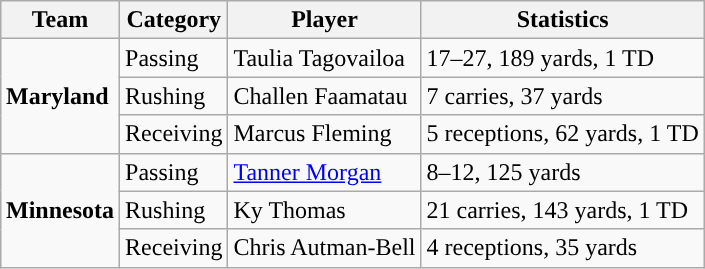<table class="wikitable" style="float: right;">
<tr>
<th>Team</th>
<th>Category</th>
<th>Player</th>
<th>Statistics</th>
</tr>
<tr>
<td rowspan=3><strong>Maryland</strong></td>
<td>Passing</td>
<td>Taulia Tagovailoa</td>
<td>17–27, 189 yards, 1 TD</td>
</tr>
<tr>
<td>Rushing</td>
<td>Challen Faamatau</td>
<td>7 carries, 37 yards</td>
</tr>
<tr>
<td>Receiving</td>
<td>Marcus Fleming</td>
<td>5 receptions, 62 yards, 1 TD</td>
</tr>
<tr>
<td rowspan=3><strong>Minnesota</strong></td>
<td>Passing</td>
<td><a href='#'>Tanner Morgan</a></td>
<td>8–12, 125 yards</td>
</tr>
<tr>
<td>Rushing</td>
<td>Ky Thomas</td>
<td>21 carries, 143 yards, 1 TD</td>
</tr>
<tr>
<td>Receiving</td>
<td>Chris Autman-Bell</td>
<td>4 receptions, 35 yards</td>
</tr>
</table>
